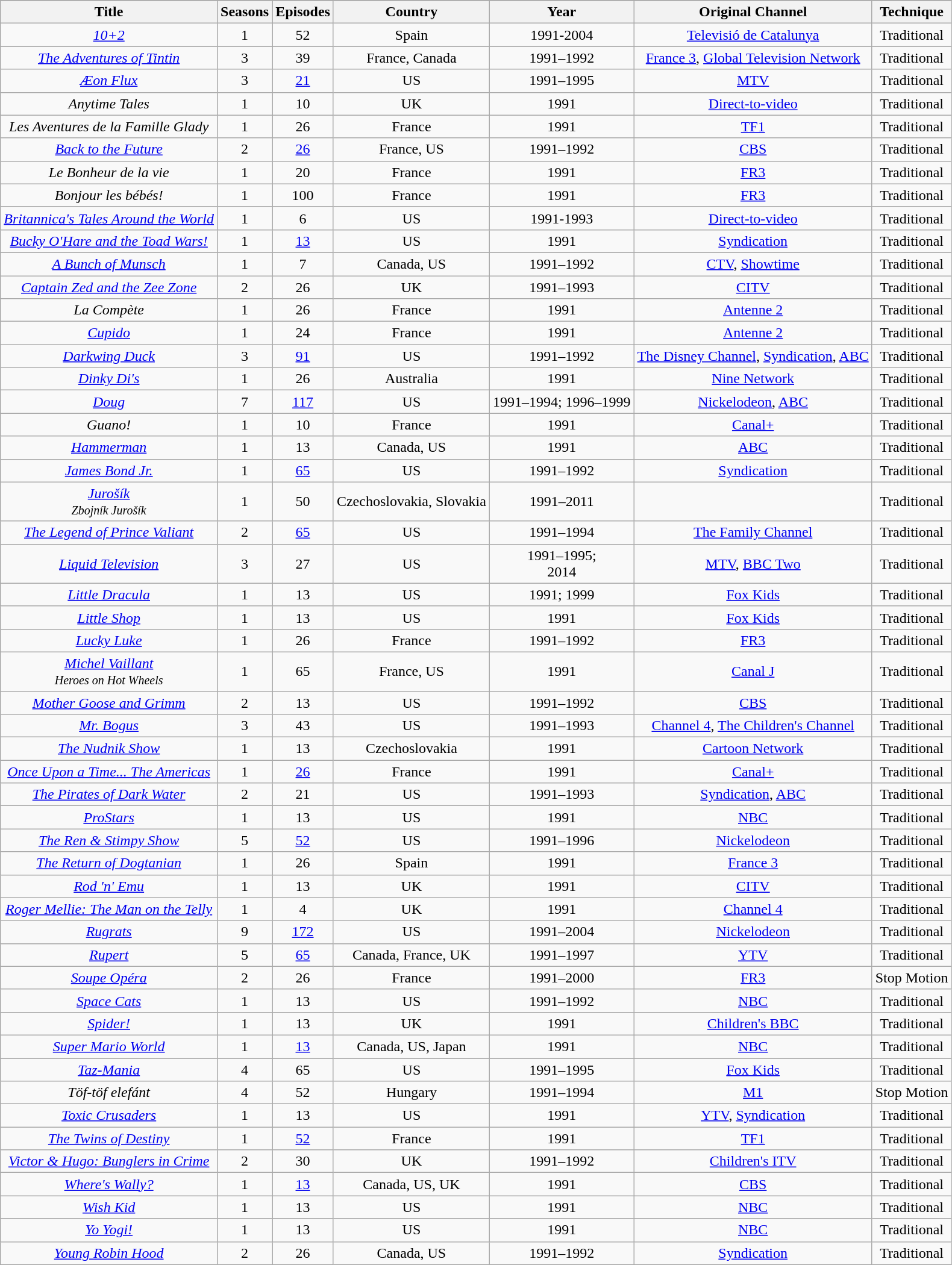<table class="wikitable sortable" style="text-align:center;">
<tr>
</tr>
<tr>
<th scope="col">Title</th>
<th>Seasons</th>
<th scope="col">Episodes</th>
<th scope="col">Country</th>
<th scope="col">Year</th>
<th>Original Channel</th>
<th scope="col">Technique</th>
</tr>
<tr>
<td><em><a href='#'>10+2</a></em></td>
<td>1</td>
<td>52</td>
<td>Spain</td>
<td>1991-2004</td>
<td><a href='#'>Televisió de Catalunya</a></td>
<td>Traditional</td>
</tr>
<tr>
<td><em><a href='#'>The Adventures of Tintin</a></em></td>
<td>3</td>
<td>39</td>
<td>France, Canada</td>
<td>1991–1992</td>
<td><a href='#'>France 3</a>, <a href='#'>Global Television Network</a></td>
<td>Traditional</td>
</tr>
<tr>
<td><em><a href='#'>Æon Flux</a></em></td>
<td>3</td>
<td><a href='#'>21</a></td>
<td>US</td>
<td>1991–1995</td>
<td><a href='#'>MTV</a></td>
<td>Traditional</td>
</tr>
<tr>
<td><em>Anytime Tales</em></td>
<td>1</td>
<td>10</td>
<td>UK</td>
<td>1991</td>
<td><a href='#'>Direct-to-video</a></td>
<td>Traditional</td>
</tr>
<tr>
<td data-sort-value="Aventures de la Famille Glady"><em>Les Aventures de la Famille Glady</em></td>
<td>1</td>
<td>26</td>
<td>France</td>
<td>1991</td>
<td><a href='#'>TF1</a></td>
<td>Traditional</td>
</tr>
<tr>
<td><em><a href='#'>Back to the Future</a></em></td>
<td>2</td>
<td><a href='#'>26</a></td>
<td>France, US</td>
<td>1991–1992</td>
<td><a href='#'>CBS</a></td>
<td>Traditional</td>
</tr>
<tr>
<td data-sort-value="Bonheur de la vie"><em>Le Bonheur de la vie</em></td>
<td>1</td>
<td>20</td>
<td>France</td>
<td>1991</td>
<td><a href='#'>FR3</a></td>
<td>Traditional</td>
</tr>
<tr>
<td><em>Bonjour les bébés!</em></td>
<td>1</td>
<td>100</td>
<td>France</td>
<td>1991</td>
<td><a href='#'>FR3</a></td>
<td>Traditional</td>
</tr>
<tr>
<td><em><a href='#'>Britannica's Tales Around the World</a></em></td>
<td>1</td>
<td>6</td>
<td>US</td>
<td>1991-1993</td>
<td><a href='#'>Direct-to-video</a></td>
<td>Traditional</td>
</tr>
<tr>
<td><em><a href='#'>Bucky O'Hare and the Toad Wars!</a></em></td>
<td>1</td>
<td><a href='#'>13</a></td>
<td>US</td>
<td>1991</td>
<td><a href='#'>Syndication</a></td>
<td>Traditional</td>
</tr>
<tr>
<td data-sort-value="Bunch of Munsch"><em><a href='#'>A Bunch of Munsch</a></em></td>
<td>1</td>
<td>7</td>
<td>Canada, US</td>
<td>1991–1992</td>
<td><a href='#'>CTV</a>, <a href='#'>Showtime</a></td>
<td>Traditional</td>
</tr>
<tr>
<td><em><a href='#'>Captain Zed and the Zee Zone</a></em></td>
<td>2</td>
<td>26</td>
<td>UK</td>
<td>1991–1993</td>
<td><a href='#'>CITV</a></td>
<td>Traditional</td>
</tr>
<tr>
<td data-sort-value="Compète"><em>La Compète</em></td>
<td>1</td>
<td>26</td>
<td>France</td>
<td>1991</td>
<td><a href='#'>Antenne 2</a></td>
<td>Traditional</td>
</tr>
<tr>
<td><em><a href='#'>Cupido</a></em></td>
<td>1</td>
<td>24</td>
<td>France</td>
<td>1991</td>
<td><a href='#'>Antenne 2</a></td>
<td>Traditional</td>
</tr>
<tr>
<td><em><a href='#'>Darkwing Duck</a></em></td>
<td>3</td>
<td><a href='#'>91</a></td>
<td>US</td>
<td>1991–1992</td>
<td><a href='#'>The Disney Channel</a>, <a href='#'>Syndication</a>, <a href='#'>ABC</a></td>
<td>Traditional</td>
</tr>
<tr>
<td><em><a href='#'>Dinky Di's</a></em></td>
<td>1</td>
<td>26</td>
<td>Australia</td>
<td>1991</td>
<td><a href='#'>Nine Network</a></td>
<td>Traditional</td>
</tr>
<tr>
<td><em><a href='#'>Doug</a></em></td>
<td>7</td>
<td><a href='#'>117</a></td>
<td>US</td>
<td>1991–1994; 1996–1999</td>
<td><a href='#'>Nickelodeon</a>, <a href='#'>ABC</a></td>
<td>Traditional</td>
</tr>
<tr>
<td><em>Guano!</em></td>
<td>1</td>
<td>10</td>
<td>France</td>
<td>1991</td>
<td><a href='#'>Canal+</a></td>
<td>Traditional</td>
</tr>
<tr>
<td><em><a href='#'>Hammerman</a></em></td>
<td>1</td>
<td>13</td>
<td>Canada, US</td>
<td>1991</td>
<td><a href='#'>ABC</a></td>
<td>Traditional</td>
</tr>
<tr>
<td><em><a href='#'>James Bond Jr.</a></em></td>
<td>1</td>
<td><a href='#'>65</a></td>
<td>US</td>
<td>1991–1992</td>
<td><a href='#'>Syndication</a></td>
<td>Traditional</td>
</tr>
<tr>
<td><em><a href='#'>Jurošík</a></em><br><small><em>Zbojník Jurošík</em></small></td>
<td>1</td>
<td>50</td>
<td>Czechoslovakia, Slovakia</td>
<td>1991–2011</td>
<td></td>
<td>Traditional</td>
</tr>
<tr>
<td data-sort-value="Legend of Prince Valiant"><em><a href='#'>The Legend of Prince Valiant</a></em></td>
<td>2</td>
<td><a href='#'>65</a></td>
<td>US</td>
<td>1991–1994</td>
<td><a href='#'>The Family Channel</a></td>
<td>Traditional</td>
</tr>
<tr>
<td><em><a href='#'>Liquid Television</a></em></td>
<td>3</td>
<td>27</td>
<td>US</td>
<td>1991–1995;<br>2014</td>
<td><a href='#'>MTV</a>, <a href='#'>BBC Two</a></td>
<td>Traditional</td>
</tr>
<tr>
<td><em><a href='#'>Little Dracula</a></em></td>
<td>1</td>
<td>13</td>
<td>US</td>
<td>1991; 1999</td>
<td><a href='#'>Fox Kids</a></td>
<td>Traditional</td>
</tr>
<tr>
<td><em><a href='#'>Little Shop</a></em></td>
<td>1</td>
<td>13</td>
<td>US</td>
<td>1991</td>
<td><a href='#'>Fox Kids</a></td>
<td>Traditional</td>
</tr>
<tr>
<td><em><a href='#'>Lucky Luke</a></em></td>
<td>1</td>
<td>26</td>
<td>France</td>
<td>1991–1992</td>
<td><a href='#'>FR3</a></td>
<td>Traditional</td>
</tr>
<tr>
<td><em><a href='#'>Michel Vaillant</a></em><br><small><em>Heroes on Hot Wheels</em></small></td>
<td>1</td>
<td>65</td>
<td>France, US</td>
<td>1991</td>
<td><a href='#'>Canal J</a></td>
<td>Traditional</td>
</tr>
<tr>
<td><em><a href='#'>Mother Goose and Grimm</a></em></td>
<td>2</td>
<td>13</td>
<td>US</td>
<td>1991–1992</td>
<td><a href='#'>CBS</a></td>
<td>Traditional</td>
</tr>
<tr>
<td><em><a href='#'>Mr. Bogus</a></em></td>
<td>3</td>
<td>43</td>
<td>US</td>
<td>1991–1993</td>
<td><a href='#'>Channel 4</a>, <a href='#'>The Children's Channel</a></td>
<td>Traditional</td>
</tr>
<tr>
<td data-sort-value="Nudnik Show"><em><a href='#'>The Nudnik Show</a></em></td>
<td>1</td>
<td>13</td>
<td>Czechoslovakia</td>
<td>1991</td>
<td><a href='#'>Cartoon Network</a></td>
<td>Traditional</td>
</tr>
<tr>
<td><em><a href='#'>Once Upon a Time... The Americas</a></em></td>
<td>1</td>
<td><a href='#'>26</a></td>
<td>France</td>
<td>1991</td>
<td><a href='#'>Canal+</a></td>
<td>Traditional</td>
</tr>
<tr>
<td data-sort-value="Pirates of Dark Water"><em><a href='#'>The Pirates of Dark Water</a></em></td>
<td>2</td>
<td>21</td>
<td>US</td>
<td>1991–1993</td>
<td><a href='#'>Syndication</a>, <a href='#'>ABC</a></td>
<td>Traditional</td>
</tr>
<tr>
<td><em><a href='#'>ProStars</a></em></td>
<td>1</td>
<td>13</td>
<td>US</td>
<td>1991</td>
<td><a href='#'>NBC</a></td>
<td>Traditional</td>
</tr>
<tr>
<td data-sort-value="Ren & Stimpy Show"><em><a href='#'>The Ren & Stimpy Show</a></em></td>
<td>5</td>
<td><a href='#'>52</a></td>
<td>US</td>
<td>1991–1996</td>
<td><a href='#'>Nickelodeon</a></td>
<td>Traditional</td>
</tr>
<tr>
<td data-sort-value="Return of Dogtanian"><em><a href='#'>The Return of Dogtanian</a></em></td>
<td>1</td>
<td>26</td>
<td>Spain</td>
<td>1991</td>
<td><a href='#'>France 3</a></td>
<td>Traditional</td>
</tr>
<tr>
<td><em><a href='#'>Rod 'n' Emu</a></em></td>
<td>1</td>
<td>13</td>
<td>UK</td>
<td>1991</td>
<td><a href='#'>CITV</a></td>
<td>Traditional</td>
</tr>
<tr>
<td><em><a href='#'>Roger Mellie: The Man on the Telly</a></em></td>
<td>1</td>
<td>4</td>
<td>UK</td>
<td>1991</td>
<td><a href='#'>Channel 4</a></td>
<td>Traditional</td>
</tr>
<tr>
<td><em><a href='#'>Rugrats</a></em></td>
<td>9</td>
<td><a href='#'>172</a></td>
<td>US</td>
<td>1991–2004</td>
<td><a href='#'>Nickelodeon</a></td>
<td>Traditional</td>
</tr>
<tr>
<td><em><a href='#'>Rupert</a></em></td>
<td>5</td>
<td><a href='#'>65</a></td>
<td>Canada, France, UK</td>
<td>1991–1997</td>
<td><a href='#'>YTV</a></td>
<td>Traditional</td>
</tr>
<tr>
<td><em><a href='#'>Soupe Opéra</a></em></td>
<td>2</td>
<td>26</td>
<td>France</td>
<td>1991–2000</td>
<td><a href='#'>FR3</a></td>
<td>Stop Motion</td>
</tr>
<tr>
<td><em><a href='#'>Space Cats</a></em></td>
<td>1</td>
<td>13</td>
<td>US</td>
<td>1991–1992</td>
<td><a href='#'>NBC</a></td>
<td>Traditional</td>
</tr>
<tr>
<td><em><a href='#'>Spider!</a></em></td>
<td>1</td>
<td>13</td>
<td>UK</td>
<td>1991</td>
<td><a href='#'>Children's BBC</a></td>
<td>Traditional</td>
</tr>
<tr>
<td><em><a href='#'>Super Mario World</a></em></td>
<td>1</td>
<td><a href='#'>13</a></td>
<td>Canada, US, Japan</td>
<td>1991</td>
<td><a href='#'>NBC</a></td>
<td>Traditional</td>
</tr>
<tr>
<td><em><a href='#'>Taz-Mania</a></em></td>
<td>4</td>
<td>65</td>
<td>US</td>
<td>1991–1995</td>
<td><a href='#'>Fox Kids</a></td>
<td>Traditional</td>
</tr>
<tr>
<td><em>Töf-töf elefánt</em></td>
<td>4</td>
<td>52</td>
<td>Hungary</td>
<td>1991–1994</td>
<td><a href='#'>M1</a></td>
<td>Stop Motion</td>
</tr>
<tr>
<td><em><a href='#'>Toxic Crusaders</a></em></td>
<td>1</td>
<td>13</td>
<td>US</td>
<td>1991</td>
<td><a href='#'>YTV</a>, <a href='#'>Syndication</a></td>
<td>Traditional</td>
</tr>
<tr>
<td data-sort-value="Twins of Destiny"><em><a href='#'>The Twins of Destiny</a></em></td>
<td>1</td>
<td><a href='#'>52</a></td>
<td>France</td>
<td>1991</td>
<td><a href='#'>TF1</a></td>
<td>Traditional</td>
</tr>
<tr>
<td><em><a href='#'>Victor & Hugo: Bunglers in Crime</a></em></td>
<td>2</td>
<td>30</td>
<td>UK</td>
<td>1991–1992</td>
<td><a href='#'>Children's ITV</a></td>
<td>Traditional</td>
</tr>
<tr>
<td><em><a href='#'>Where's Wally?</a></em></td>
<td>1</td>
<td><a href='#'>13</a></td>
<td>Canada, US, UK</td>
<td>1991</td>
<td><a href='#'>CBS</a></td>
<td>Traditional</td>
</tr>
<tr>
<td><em><a href='#'>Wish Kid</a></em></td>
<td>1</td>
<td>13</td>
<td>US</td>
<td>1991</td>
<td><a href='#'>NBC</a></td>
<td>Traditional</td>
</tr>
<tr>
<td><em><a href='#'>Yo Yogi!</a></em></td>
<td>1</td>
<td>13</td>
<td>US</td>
<td>1991</td>
<td><a href='#'>NBC</a></td>
<td>Traditional</td>
</tr>
<tr>
<td><em><a href='#'>Young Robin Hood</a></em></td>
<td>2</td>
<td>26</td>
<td>Canada, US</td>
<td>1991–1992</td>
<td><a href='#'>Syndication</a></td>
<td>Traditional</td>
</tr>
</table>
